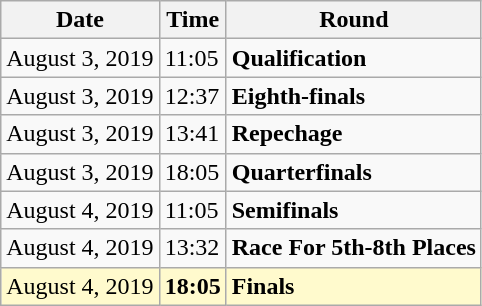<table class="wikitable">
<tr>
<th>Date</th>
<th>Time</th>
<th>Round</th>
</tr>
<tr>
<td>August 3, 2019</td>
<td>11:05</td>
<td><strong>Qualification</strong></td>
</tr>
<tr>
<td>August 3, 2019</td>
<td>12:37</td>
<td><strong>Eighth-finals</strong></td>
</tr>
<tr>
<td>August 3, 2019</td>
<td>13:41</td>
<td><strong>Repechage</strong></td>
</tr>
<tr>
<td>August 3, 2019</td>
<td>18:05</td>
<td><strong>Quarterfinals</strong></td>
</tr>
<tr>
<td>August 4, 2019</td>
<td>11:05</td>
<td><strong>Semifinals</strong></td>
</tr>
<tr>
<td>August 4, 2019</td>
<td>13:32</td>
<td><strong>Race For 5th-8th Places</strong></td>
</tr>
<tr style=background:lemonchiffon>
<td>August 4, 2019</td>
<td><strong>18:05</strong></td>
<td><strong>Finals</strong></td>
</tr>
</table>
